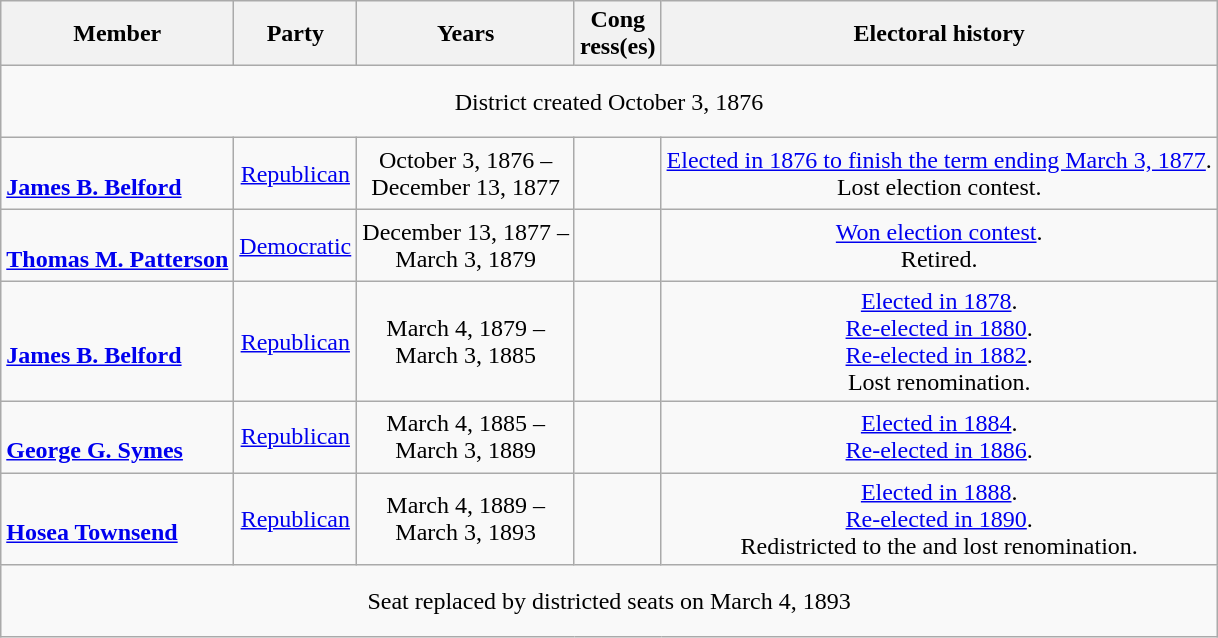<table class=wikitable style="text-align:center">
<tr>
<th>Member</th>
<th>Party</th>
<th>Years</th>
<th>Cong<br>ress(es)</th>
<th>Electoral history</th>
</tr>
<tr style="height:3em">
<td colspan=5>District created October 3, 1876</td>
</tr>
<tr style="height:3em">
<td align=left><br><strong><a href='#'>James B. Belford</a></strong><br></td>
<td><a href='#'>Republican</a></td>
<td nowrap>October 3, 1876 –<br>December 13, 1877</td>
<td></td>
<td><a href='#'>Elected in 1876 to finish the term ending March 3, 1877</a>.<br>Lost election contest.</td>
</tr>
<tr style="height:3em">
<td align=left><br><strong><a href='#'>Thomas M. Patterson</a></strong><br></td>
<td><a href='#'>Democratic</a></td>
<td nowrap>December 13, 1877 –<br>March 3, 1879</td>
<td></td>
<td><a href='#'>Won election contest</a>.<br>Retired.</td>
</tr>
<tr style="height:3em">
<td align=left><br><strong><a href='#'>James B. Belford</a></strong><br></td>
<td><a href='#'>Republican</a></td>
<td nowrap>March 4, 1879 –<br>March 3, 1885</td>
<td></td>
<td><a href='#'>Elected in 1878</a>.<br><a href='#'>Re-elected in 1880</a>.<br><a href='#'>Re-elected in 1882</a>.<br>Lost renomination.</td>
</tr>
<tr style="height:3em">
<td align=left><br><strong><a href='#'>George G. Symes</a></strong><br></td>
<td><a href='#'>Republican</a></td>
<td nowrap>March 4, 1885 –<br>March 3, 1889</td>
<td></td>
<td><a href='#'>Elected in 1884</a>.<br><a href='#'>Re-elected in 1886</a>.<br></td>
</tr>
<tr style="height:3em">
<td align=left><br><strong><a href='#'>Hosea Townsend</a></strong><br></td>
<td><a href='#'>Republican</a></td>
<td nowrap>March 4, 1889 –<br>March 3, 1893</td>
<td></td>
<td><a href='#'>Elected in 1888</a>.<br><a href='#'>Re-elected in 1890</a>.<br>Redistricted to the  and lost renomination.</td>
</tr>
<tr style="height:3em">
<td colspan=5>Seat replaced by districted seats on March 4, 1893</td>
</tr>
</table>
